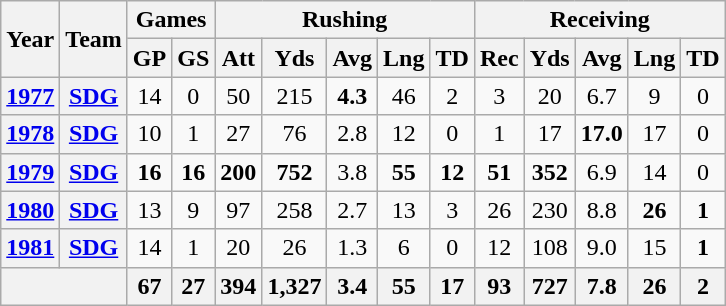<table class="wikitable" style="text-align:center;">
<tr>
<th rowspan="2">Year</th>
<th rowspan="2">Team</th>
<th colspan="2">Games</th>
<th colspan="5">Rushing</th>
<th colspan="5">Receiving</th>
</tr>
<tr>
<th>GP</th>
<th>GS</th>
<th>Att</th>
<th>Yds</th>
<th>Avg</th>
<th>Lng</th>
<th>TD</th>
<th>Rec</th>
<th>Yds</th>
<th>Avg</th>
<th>Lng</th>
<th>TD</th>
</tr>
<tr>
<th><a href='#'>1977</a></th>
<th><a href='#'>SDG</a></th>
<td>14</td>
<td>0</td>
<td>50</td>
<td>215</td>
<td><strong>4.3</strong></td>
<td>46</td>
<td>2</td>
<td>3</td>
<td>20</td>
<td>6.7</td>
<td>9</td>
<td>0</td>
</tr>
<tr>
<th><a href='#'>1978</a></th>
<th><a href='#'>SDG</a></th>
<td>10</td>
<td>1</td>
<td>27</td>
<td>76</td>
<td>2.8</td>
<td>12</td>
<td>0</td>
<td>1</td>
<td>17</td>
<td><strong>17.0</strong></td>
<td>17</td>
<td>0</td>
</tr>
<tr>
<th><a href='#'>1979</a></th>
<th><a href='#'>SDG</a></th>
<td><strong>16</strong></td>
<td><strong>16</strong></td>
<td><strong>200</strong></td>
<td><strong>752</strong></td>
<td>3.8</td>
<td><strong>55</strong></td>
<td><strong>12</strong></td>
<td><strong>51</strong></td>
<td><strong>352</strong></td>
<td>6.9</td>
<td>14</td>
<td>0</td>
</tr>
<tr>
<th><a href='#'>1980</a></th>
<th><a href='#'>SDG</a></th>
<td>13</td>
<td>9</td>
<td>97</td>
<td>258</td>
<td>2.7</td>
<td>13</td>
<td>3</td>
<td>26</td>
<td>230</td>
<td>8.8</td>
<td><strong>26</strong></td>
<td><strong>1</strong></td>
</tr>
<tr>
<th><a href='#'>1981</a></th>
<th><a href='#'>SDG</a></th>
<td>14</td>
<td>1</td>
<td>20</td>
<td>26</td>
<td>1.3</td>
<td>6</td>
<td>0</td>
<td>12</td>
<td>108</td>
<td>9.0</td>
<td>15</td>
<td><strong>1</strong></td>
</tr>
<tr>
<th colspan="2"></th>
<th>67</th>
<th>27</th>
<th>394</th>
<th>1,327</th>
<th>3.4</th>
<th>55</th>
<th>17</th>
<th>93</th>
<th>727</th>
<th>7.8</th>
<th>26</th>
<th>2</th>
</tr>
</table>
